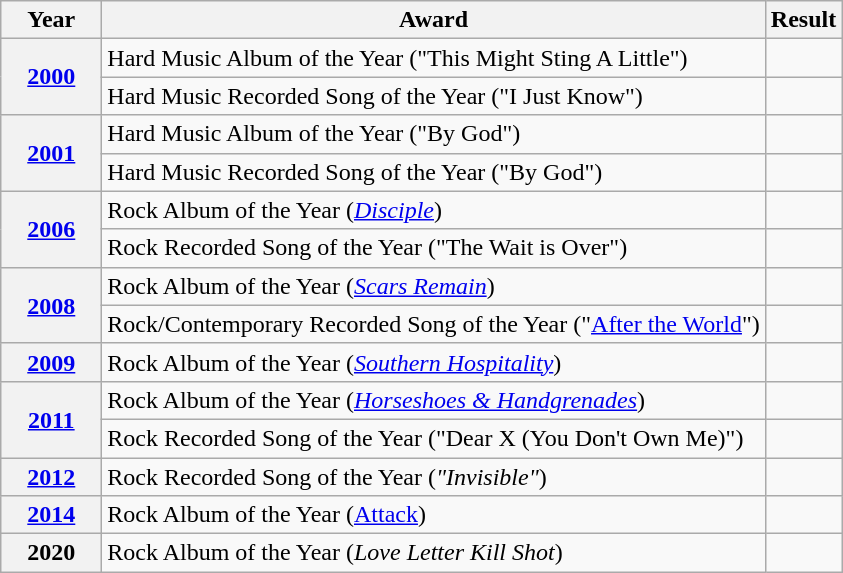<table class="wikitable">
<tr>
<th style="width:60px;">Year</th>
<th>Award</th>
<th>Result</th>
</tr>
<tr>
<th rowspan="2"><a href='#'>2000</a></th>
<td>Hard Music Album of the Year ("This Might Sting A Little")</td>
<td></td>
</tr>
<tr>
<td>Hard Music Recorded Song of the Year ("I Just Know")</td>
<td></td>
</tr>
<tr>
<th rowspan="2"><a href='#'>2001</a></th>
<td>Hard Music Album of the Year ("By God")</td>
<td></td>
</tr>
<tr>
<td>Hard Music Recorded Song of the Year ("By God")</td>
<td></td>
</tr>
<tr>
<th rowspan="2"><a href='#'>2006</a></th>
<td>Rock Album of the Year (<em><a href='#'>Disciple</a></em>)</td>
<td></td>
</tr>
<tr>
<td>Rock Recorded Song of the Year ("The Wait is Over")</td>
<td></td>
</tr>
<tr>
<th rowspan="2"><a href='#'>2008</a></th>
<td>Rock Album of the Year (<em><a href='#'>Scars Remain</a></em>)</td>
<td></td>
</tr>
<tr>
<td>Rock/Contemporary Recorded Song of the Year ("<a href='#'>After the World</a>")</td>
<td></td>
</tr>
<tr>
<th><a href='#'>2009</a></th>
<td>Rock Album of the Year (<em><a href='#'>Southern Hospitality</a></em>)</td>
<td></td>
</tr>
<tr>
<th rowspan="2"><a href='#'>2011</a></th>
<td>Rock Album of the Year (<em><a href='#'>Horseshoes & Handgrenades</a></em>)</td>
<td></td>
</tr>
<tr>
<td>Rock Recorded Song of the Year ("Dear X (You Don't Own Me)")</td>
<td></td>
</tr>
<tr>
<th><a href='#'>2012</a></th>
<td>Rock Recorded Song of the Year (<em>"Invisible"</em>)</td>
<td></td>
</tr>
<tr>
<th><a href='#'>2014</a></th>
<td>Rock Album of the Year (<a href='#'>Attack</a>)</td>
<td></td>
</tr>
<tr>
<th>2020</th>
<td>Rock Album of the Year (<em>Love Letter Kill Shot</em>)</td>
<td></td>
</tr>
</table>
